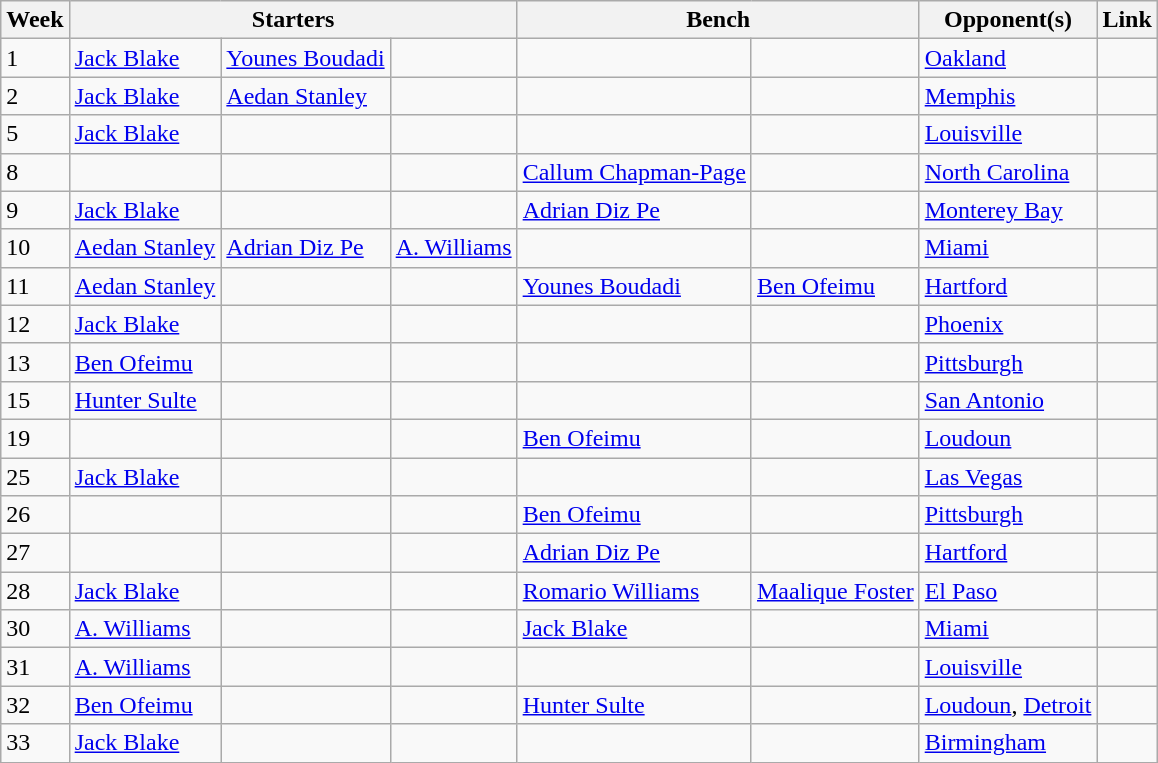<table class="wikitable">
<tr>
<th>Week</th>
<th colspan="3">Starters</th>
<th colspan="2">Bench</th>
<th>Opponent(s)</th>
<th>Link</th>
</tr>
<tr>
<td>1</td>
<td> <a href='#'>Jack Blake</a></td>
<td> <a href='#'>Younes Boudadi</a></td>
<td></td>
<td></td>
<td></td>
<td><a href='#'>Oakland</a></td>
<td></td>
</tr>
<tr>
<td>2</td>
<td> <a href='#'>Jack Blake</a></td>
<td> <a href='#'>Aedan Stanley</a></td>
<td></td>
<td></td>
<td></td>
<td><a href='#'>Memphis</a></td>
<td></td>
</tr>
<tr>
<td>5</td>
<td> <a href='#'>Jack Blake</a></td>
<td></td>
<td></td>
<td></td>
<td></td>
<td><a href='#'>Louisville</a></td>
<td></td>
</tr>
<tr>
<td>8</td>
<td></td>
<td></td>
<td></td>
<td> <a href='#'>Callum Chapman-Page</a></td>
<td></td>
<td><a href='#'>North Carolina</a></td>
<td></td>
</tr>
<tr>
<td>9</td>
<td> <a href='#'>Jack Blake</a></td>
<td></td>
<td></td>
<td> <a href='#'>Adrian Diz Pe</a></td>
<td></td>
<td><a href='#'>Monterey Bay</a></td>
<td></td>
</tr>
<tr>
<td>10</td>
<td> <a href='#'>Aedan Stanley</a></td>
<td> <a href='#'>Adrian Diz Pe</a></td>
<td> <a href='#'>A. Williams</a></td>
<td></td>
<td></td>
<td><a href='#'>Miami</a></td>
<td></td>
</tr>
<tr>
<td>11</td>
<td> <a href='#'>Aedan Stanley</a></td>
<td></td>
<td></td>
<td> <a href='#'>Younes Boudadi</a></td>
<td> <a href='#'>Ben Ofeimu</a></td>
<td><a href='#'>Hartford</a></td>
<td></td>
</tr>
<tr>
<td>12</td>
<td> <a href='#'>Jack Blake</a></td>
<td></td>
<td></td>
<td></td>
<td></td>
<td><a href='#'>Phoenix</a></td>
<td></td>
</tr>
<tr>
<td>13</td>
<td> <a href='#'>Ben Ofeimu</a></td>
<td></td>
<td></td>
<td></td>
<td></td>
<td><a href='#'>Pittsburgh</a></td>
<td></td>
</tr>
<tr>
<td>15</td>
<td> <a href='#'>Hunter Sulte</a></td>
<td></td>
<td></td>
<td></td>
<td></td>
<td><a href='#'>San Antonio</a></td>
<td></td>
</tr>
<tr>
<td>19</td>
<td></td>
<td></td>
<td></td>
<td> <a href='#'>Ben Ofeimu</a></td>
<td></td>
<td><a href='#'>Loudoun</a></td>
<td></td>
</tr>
<tr>
<td>25</td>
<td> <a href='#'>Jack Blake</a></td>
<td></td>
<td></td>
<td></td>
<td></td>
<td><a href='#'>Las Vegas</a></td>
<td></td>
</tr>
<tr>
<td>26</td>
<td></td>
<td></td>
<td></td>
<td> <a href='#'>Ben Ofeimu</a></td>
<td></td>
<td><a href='#'>Pittsburgh</a></td>
<td></td>
</tr>
<tr>
<td>27</td>
<td></td>
<td></td>
<td></td>
<td> <a href='#'>Adrian Diz Pe</a></td>
<td></td>
<td><a href='#'>Hartford</a></td>
<td></td>
</tr>
<tr>
<td>28</td>
<td> <a href='#'>Jack Blake</a></td>
<td></td>
<td></td>
<td> <a href='#'>Romario Williams</a></td>
<td> <a href='#'>Maalique Foster</a></td>
<td><a href='#'>El Paso</a></td>
<td></td>
</tr>
<tr>
<td>30</td>
<td> <a href='#'>A. Williams</a></td>
<td></td>
<td></td>
<td> <a href='#'>Jack Blake</a></td>
<td></td>
<td><a href='#'>Miami</a></td>
<td></td>
</tr>
<tr>
<td>31</td>
<td> <a href='#'>A. Williams</a></td>
<td></td>
<td></td>
<td></td>
<td></td>
<td><a href='#'>Louisville</a></td>
<td></td>
</tr>
<tr>
<td>32</td>
<td> <a href='#'>Ben Ofeimu</a></td>
<td></td>
<td></td>
<td> <a href='#'>Hunter Sulte</a></td>
<td></td>
<td><a href='#'>Loudoun</a>, <a href='#'>Detroit</a></td>
<td></td>
</tr>
<tr>
<td>33</td>
<td> <a href='#'>Jack Blake</a></td>
<td></td>
<td></td>
<td></td>
<td></td>
<td><a href='#'>Birmingham</a></td>
<td></td>
</tr>
</table>
